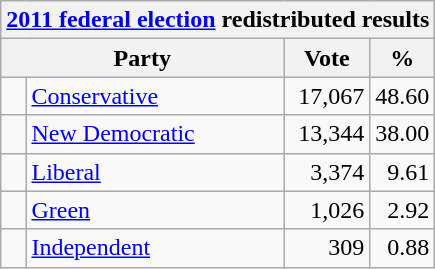<table class="wikitable">
<tr>
<th colspan="4"><a href='#'>2011 federal election</a> redistributed results</th>
</tr>
<tr>
<th bgcolor="#DDDDFF" width="130px" colspan="2">Party</th>
<th bgcolor="#DDDDFF" width="50px">Vote</th>
<th bgcolor="#DDDDFF" width="30px">%</th>
</tr>
<tr>
<td> </td>
<td><a href='#'>Conservative</a></td>
<td align=right>17,067</td>
<td align=right>48.60</td>
</tr>
<tr>
<td> </td>
<td><a href='#'>New Democratic</a></td>
<td align=right>13,344</td>
<td align=right>38.00</td>
</tr>
<tr>
<td> </td>
<td><a href='#'>Liberal</a></td>
<td align=right>3,374</td>
<td align=right>9.61</td>
</tr>
<tr>
<td> </td>
<td><a href='#'>Green</a></td>
<td align=right>1,026</td>
<td align=right>2.92</td>
</tr>
<tr>
<td> </td>
<td><a href='#'>Independent</a></td>
<td align=right>309</td>
<td align=right>0.88</td>
</tr>
</table>
